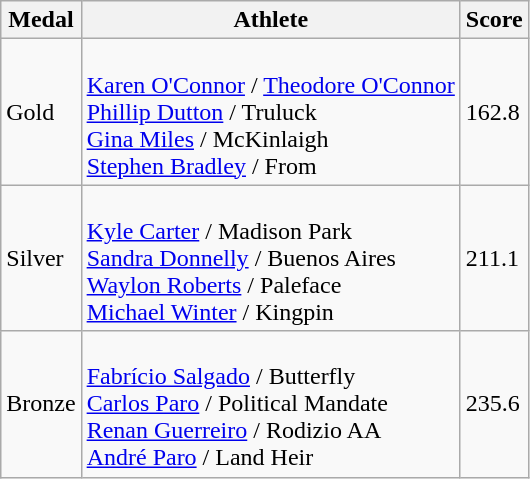<table class="wikitable">
<tr>
<th>Medal</th>
<th>Athlete</th>
<th>Score</th>
</tr>
<tr>
<td>Gold</td>
<td><br><a href='#'>Karen O'Connor</a> / <a href='#'>Theodore O'Connor</a><br>
<a href='#'>Phillip Dutton</a> / Truluck<br>
<a href='#'>Gina Miles</a> / McKinlaigh<br>
<a href='#'>Stephen Bradley</a> / From</td>
<td>162.8</td>
</tr>
<tr>
<td>Silver</td>
<td><br><a href='#'>Kyle Carter</a> / Madison Park<br>
<a href='#'>Sandra Donnelly</a> / Buenos Aires<br>
<a href='#'>Waylon Roberts</a> / Paleface<br>
<a href='#'>Michael Winter</a> / Kingpin</td>
<td>211.1</td>
</tr>
<tr>
<td>Bronze</td>
<td><br><a href='#'>Fabrício Salgado</a> / Butterfly<br>
<a href='#'>Carlos Paro</a> / Political Mandate<br>
<a href='#'>Renan Guerreiro</a> / Rodizio AA<br>
<a href='#'>André Paro</a> / Land Heir</td>
<td>235.6</td>
</tr>
</table>
